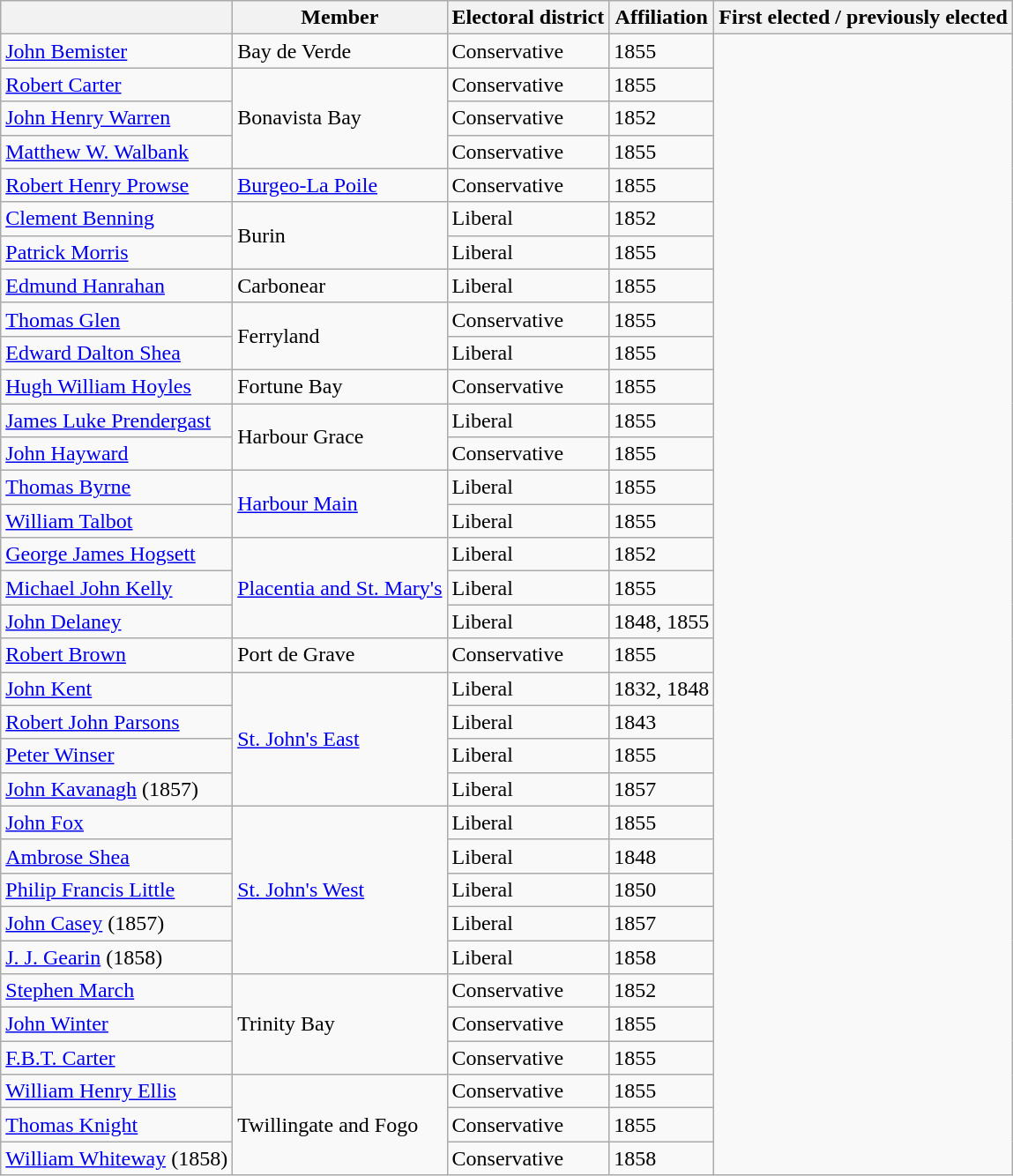<table class="wikitable sortable">
<tr>
<th></th>
<th>Member</th>
<th>Electoral district</th>
<th>Affiliation</th>
<th>First elected / previously elected</th>
</tr>
<tr>
<td><a href='#'>John Bemister</a></td>
<td>Bay de Verde</td>
<td>Conservative</td>
<td>1855</td>
</tr>
<tr>
<td><a href='#'>Robert Carter</a></td>
<td rowspan=3>Bonavista Bay</td>
<td>Conservative</td>
<td>1855</td>
</tr>
<tr>
<td><a href='#'>John Henry Warren</a></td>
<td>Conservative</td>
<td>1852</td>
</tr>
<tr>
<td><a href='#'>Matthew W. Walbank</a></td>
<td>Conservative</td>
<td>1855</td>
</tr>
<tr>
<td><a href='#'>Robert Henry Prowse</a></td>
<td><a href='#'>Burgeo-La Poile</a></td>
<td>Conservative</td>
<td>1855</td>
</tr>
<tr>
<td><a href='#'>Clement Benning</a></td>
<td rowspan=2>Burin</td>
<td>Liberal</td>
<td>1852</td>
</tr>
<tr>
<td><a href='#'>Patrick Morris</a></td>
<td>Liberal</td>
<td>1855</td>
</tr>
<tr>
<td><a href='#'>Edmund Hanrahan</a></td>
<td>Carbonear</td>
<td>Liberal</td>
<td>1855</td>
</tr>
<tr>
<td><a href='#'>Thomas Glen</a></td>
<td rowspan=2>Ferryland</td>
<td>Conservative</td>
<td>1855</td>
</tr>
<tr>
<td><a href='#'>Edward Dalton Shea</a></td>
<td>Liberal</td>
<td>1855</td>
</tr>
<tr>
<td><a href='#'>Hugh William Hoyles</a></td>
<td>Fortune Bay</td>
<td>Conservative</td>
<td>1855</td>
</tr>
<tr>
<td><a href='#'>James Luke Prendergast</a></td>
<td rowspan=2>Harbour Grace</td>
<td>Liberal</td>
<td>1855</td>
</tr>
<tr>
<td><a href='#'>John Hayward</a></td>
<td>Conservative</td>
<td>1855</td>
</tr>
<tr>
<td><a href='#'>Thomas Byrne</a></td>
<td rowspan=2><a href='#'>Harbour Main</a></td>
<td>Liberal</td>
<td>1855</td>
</tr>
<tr>
<td><a href='#'>William Talbot</a></td>
<td>Liberal</td>
<td>1855</td>
</tr>
<tr>
<td><a href='#'>George James Hogsett</a></td>
<td rowspan=3><a href='#'>Placentia and St. Mary's</a></td>
<td>Liberal</td>
<td>1852</td>
</tr>
<tr>
<td><a href='#'>Michael John Kelly</a></td>
<td>Liberal</td>
<td>1855</td>
</tr>
<tr>
<td><a href='#'>John Delaney</a></td>
<td>Liberal</td>
<td>1848, 1855</td>
</tr>
<tr>
<td><a href='#'>Robert Brown</a></td>
<td>Port de Grave</td>
<td>Conservative</td>
<td>1855</td>
</tr>
<tr>
<td><a href='#'>John Kent</a></td>
<td rowspan=4><a href='#'>St. John's East</a></td>
<td>Liberal</td>
<td>1832, 1848</td>
</tr>
<tr>
<td><a href='#'>Robert John Parsons</a></td>
<td>Liberal</td>
<td>1843</td>
</tr>
<tr>
<td><a href='#'>Peter Winser</a></td>
<td>Liberal</td>
<td>1855</td>
</tr>
<tr>
<td><a href='#'>John Kavanagh</a> (1857)</td>
<td>Liberal</td>
<td>1857</td>
</tr>
<tr>
<td><a href='#'>John Fox</a></td>
<td rowspan=5><a href='#'>St. John's West</a></td>
<td>Liberal</td>
<td>1855</td>
</tr>
<tr>
<td><a href='#'>Ambrose Shea</a></td>
<td>Liberal</td>
<td>1848</td>
</tr>
<tr>
<td><a href='#'>Philip Francis Little</a></td>
<td>Liberal</td>
<td>1850</td>
</tr>
<tr>
<td><a href='#'>John Casey</a> (1857)</td>
<td>Liberal</td>
<td>1857</td>
</tr>
<tr>
<td><a href='#'>J. J. Gearin</a> (1858)</td>
<td>Liberal</td>
<td>1858</td>
</tr>
<tr>
<td><a href='#'>Stephen March</a></td>
<td rowspan=3>Trinity Bay</td>
<td>Conservative</td>
<td>1852</td>
</tr>
<tr>
<td><a href='#'>John Winter</a></td>
<td>Conservative</td>
<td>1855</td>
</tr>
<tr>
<td><a href='#'>F.B.T. Carter</a></td>
<td>Conservative</td>
<td>1855</td>
</tr>
<tr>
<td><a href='#'>William Henry Ellis</a></td>
<td rowspan=3>Twillingate and Fogo</td>
<td>Conservative</td>
<td>1855</td>
</tr>
<tr>
<td><a href='#'>Thomas Knight</a></td>
<td>Conservative</td>
<td>1855</td>
</tr>
<tr>
<td><a href='#'>William Whiteway</a> (1858)</td>
<td>Conservative</td>
<td>1858</td>
</tr>
</table>
